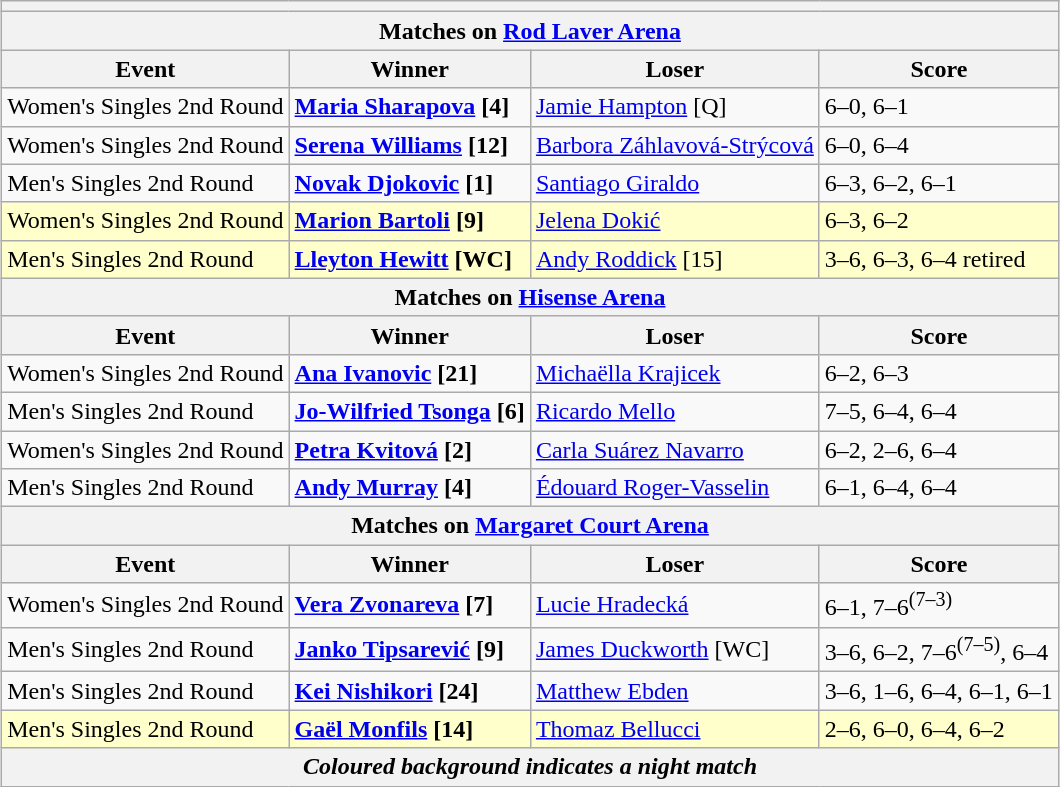<table class="wikitable collapsible uncollapsed" style="margin:1em auto;">
<tr>
<th colspan=4></th>
</tr>
<tr>
<th colspan=4><strong>Matches on <a href='#'>Rod Laver Arena</a></strong></th>
</tr>
<tr>
<th>Event</th>
<th>Winner</th>
<th>Loser</th>
<th>Score</th>
</tr>
<tr>
<td>Women's Singles 2nd Round</td>
<td> <strong><a href='#'>Maria Sharapova</a> [4]</strong></td>
<td> <a href='#'>Jamie Hampton</a> [Q]</td>
<td>6–0, 6–1</td>
</tr>
<tr>
<td>Women's Singles 2nd Round</td>
<td> <strong><a href='#'>Serena Williams</a> [12]</strong></td>
<td> <a href='#'>Barbora Záhlavová-Strýcová</a></td>
<td>6–0, 6–4</td>
</tr>
<tr>
<td>Men's Singles 2nd Round</td>
<td> <strong><a href='#'>Novak Djokovic</a> [1]</strong></td>
<td> <a href='#'>Santiago Giraldo</a></td>
<td>6–3, 6–2, 6–1</td>
</tr>
<tr style="background:#ffc;">
<td>Women's Singles 2nd Round</td>
<td><strong> <a href='#'>Marion Bartoli</a> [9]</strong></td>
<td> <a href='#'>Jelena Dokić</a></td>
<td>6–3, 6–2</td>
</tr>
<tr style="background:#ffc;">
<td>Men's Singles 2nd Round</td>
<td><strong> <a href='#'>Lleyton Hewitt</a> [WC]</strong></td>
<td> <a href='#'>Andy Roddick</a> [15]</td>
<td>3–6, 6–3, 6–4 retired</td>
</tr>
<tr>
<th colspan=4><strong>Matches on <a href='#'>Hisense Arena</a></strong></th>
</tr>
<tr>
<th>Event</th>
<th>Winner</th>
<th>Loser</th>
<th>Score</th>
</tr>
<tr>
<td>Women's Singles 2nd Round</td>
<td> <strong><a href='#'>Ana Ivanovic</a> [21]</strong></td>
<td> <a href='#'>Michaëlla Krajicek</a></td>
<td>6–2, 6–3</td>
</tr>
<tr>
<td>Men's Singles 2nd Round</td>
<td> <strong><a href='#'>Jo-Wilfried Tsonga</a> [6]</strong></td>
<td> <a href='#'>Ricardo Mello</a></td>
<td>7–5, 6–4, 6–4</td>
</tr>
<tr>
<td>Women's Singles 2nd Round</td>
<td><strong> <a href='#'>Petra Kvitová</a> [2]</strong></td>
<td> <a href='#'>Carla Suárez Navarro</a></td>
<td>6–2, 2–6, 6–4</td>
</tr>
<tr>
<td>Men's Singles 2nd Round</td>
<td><strong> <a href='#'>Andy Murray</a> [4]</strong></td>
<td> <a href='#'>Édouard Roger-Vasselin</a></td>
<td>6–1, 6–4, 6–4</td>
</tr>
<tr>
<th colspan=4><strong>Matches on <a href='#'>Margaret Court Arena</a></strong></th>
</tr>
<tr>
<th>Event</th>
<th>Winner</th>
<th>Loser</th>
<th>Score</th>
</tr>
<tr>
<td>Women's Singles 2nd Round</td>
<td> <strong><a href='#'>Vera Zvonareva</a> [7]</strong></td>
<td> <a href='#'>Lucie Hradecká</a></td>
<td>6–1, 7–6<sup>(7–3)</sup></td>
</tr>
<tr>
<td>Men's Singles 2nd Round</td>
<td> <strong><a href='#'>Janko Tipsarević</a> [9]</strong></td>
<td> <a href='#'>James Duckworth</a> [WC]</td>
<td>3–6, 6–2, 7–6<sup>(7–5)</sup>, 6–4</td>
</tr>
<tr>
<td>Men's Singles 2nd Round</td>
<td><strong> <a href='#'>Kei Nishikori</a> [24]</strong></td>
<td> <a href='#'>Matthew Ebden</a></td>
<td>3–6, 1–6, 6–4, 6–1, 6–1</td>
</tr>
<tr style="background:#ffc;">
<td>Men's Singles 2nd Round</td>
<td><strong> <a href='#'>Gaël Monfils</a> [14]</strong></td>
<td> <a href='#'>Thomaz Bellucci</a></td>
<td>2–6, 6–0, 6–4, 6–2</td>
</tr>
<tr>
<th colspan=4><em>Coloured background indicates a night match</em></th>
</tr>
</table>
